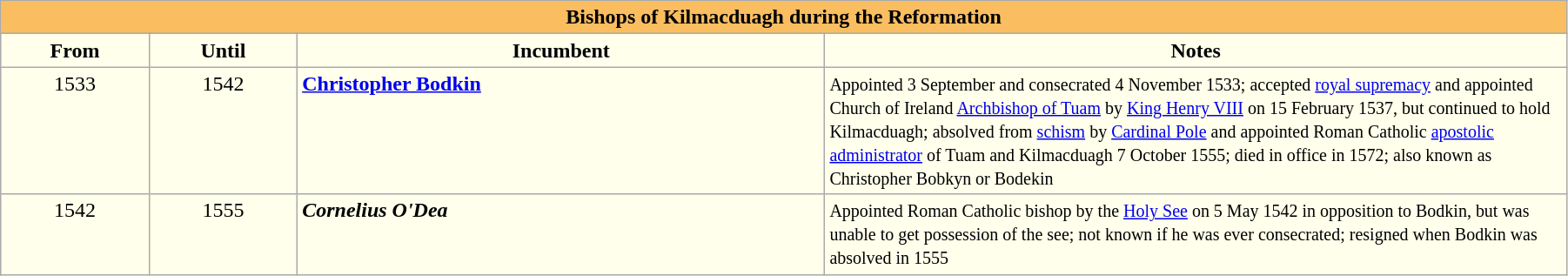<table class="wikitable" style="width:95%">
<tr>
<th style="background-color:#FABE60" colspan="4">Bishops of Kilmacduagh during the Reformation </th>
</tr>
<tr align=left>
<th style="background-color:#ffffec" width="9%">From</th>
<th style="background-color:#ffffec" width="9%">Until</th>
<th style="background-color:#ffffec" width="32%">Incumbent</th>
<th style="background-color:#ffffec" width="45%">Notes</th>
</tr>
<tr valign=top bgcolor="#ffffec">
<td align=center>1533</td>
<td align=center>1542</td>
<td><strong><a href='#'>Christopher Bodkin</a></strong></td>
<td><small>Appointed 3 September and consecrated 4 November 1533; accepted <a href='#'>royal supremacy</a> and appointed Church of Ireland <a href='#'>Archbishop of Tuam</a> by <a href='#'>King Henry VIII</a> on 15 February 1537, but continued to hold Kilmacduagh; absolved from <a href='#'>schism</a> by <a href='#'>Cardinal Pole</a> and appointed Roman Catholic <a href='#'>apostolic administrator</a> of Tuam and Kilmacduagh 7 October 1555; died in office in 1572; also known as Christopher Bobkyn or Bodekin</small></td>
</tr>
<tr valign=top bgcolor="#ffffec">
<td align=center>1542</td>
<td align=center>1555</td>
<td><strong><em>Cornelius O'Dea</em></strong></td>
<td><small>Appointed Roman Catholic bishop by the <a href='#'>Holy See</a> on 5 May 1542 in opposition to Bodkin, but was unable to get possession of the see; not known if he was ever consecrated; resigned when Bodkin was absolved in 1555</small></td>
</tr>
</table>
